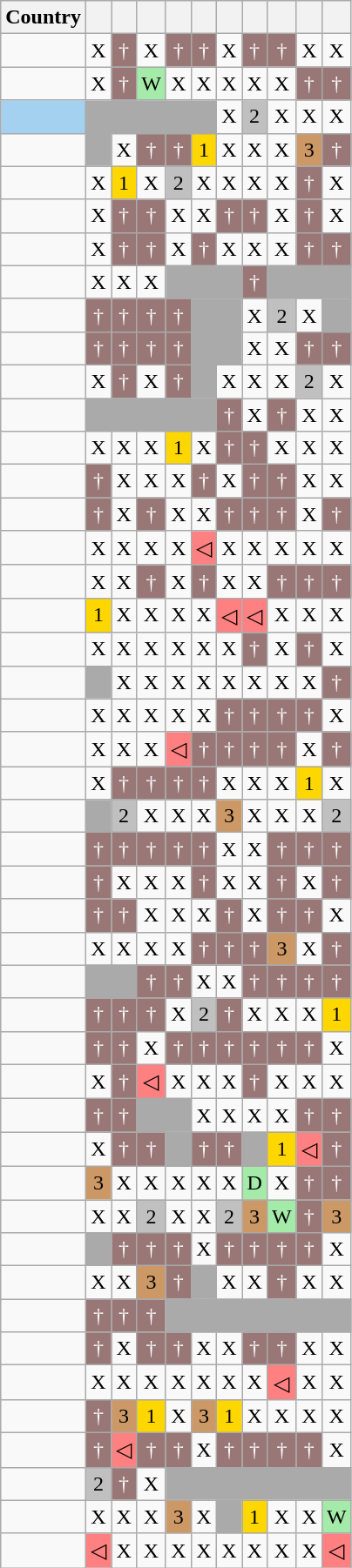<table class="wikitable collapsible collapsed" style="margin:10px;text-align:center;">
<tr>
<th scope="col">Country</th>
<th scope="col"></th>
<th scope="col"></th>
<th scope="col"></th>
<th scope="col"></th>
<th scope="col"></th>
<th scope="col"></th>
<th scope="col"></th>
<th scope="col"></th>
<th scope="col"></th>
<th scope="col"></th>
</tr>
<tr>
<td align=left></td>
<td>X</td>
<td style="background:#977;color:white;">†</td>
<td>X</td>
<td style="background:#977;color:white;">†</td>
<td style="background:#977;color:white;">†</td>
<td>X</td>
<td style="background:#977;color:white;">†</td>
<td style="background:#977;color:white;">†</td>
<td>X</td>
<td>X</td>
</tr>
<tr>
<td align=left></td>
<td>X</td>
<td style="background:#977;color:white;">†</td>
<td style="background:#A4EAA9;">W</td>
<td>X</td>
<td>X</td>
<td>X</td>
<td>X</td>
<td>X</td>
<td style="background:#977;color:white;">†</td>
<td style="background:#977;color:white;">†</td>
</tr>
<tr>
<td bgcolor="#A4D1EF" align=left> </td>
<td colspan=5 style="background:#AAA;"></td>
<td>X</td>
<td style="background:silver">2</td>
<td>X</td>
<td>X</td>
<td>X</td>
</tr>
<tr>
<td align=left></td>
<td style="background:#AAA;"></td>
<td>X</td>
<td style="background:#977;color:white;">†</td>
<td style="background:#977;color:white;">†</td>
<td style="background:gold">1</td>
<td>X</td>
<td>X</td>
<td>X</td>
<td style="background:#C96;">3</td>
<td style="background:#977;color:white;">†</td>
</tr>
<tr>
<td align=left></td>
<td>X</td>
<td style="background:gold">1</td>
<td>X</td>
<td style="background:silver">2</td>
<td>X</td>
<td>X</td>
<td>X</td>
<td>X</td>
<td style="background:#977;color:white;">†</td>
<td>X</td>
</tr>
<tr>
<td align=left> </td>
<td>X</td>
<td style="background:#977;color:white;">†</td>
<td style="background:#977;color:white;">†</td>
<td>X</td>
<td>X</td>
<td style="background:#977;color:white;">†</td>
<td style="background:#977;color:white;">†</td>
<td>X</td>
<td style="background:#977;color:white;">†</td>
<td>X</td>
</tr>
<tr>
<td align=left></td>
<td>X</td>
<td style="background:#977;color:white;">†</td>
<td style="background:#977;color:white;">†</td>
<td>X</td>
<td style="background:#977;color:white;">†</td>
<td>X</td>
<td>X</td>
<td>X</td>
<td style="background:#977;color:white;">†</td>
<td style="background:#977;color:white;">†</td>
</tr>
<tr>
<td align=left></td>
<td>X</td>
<td>X</td>
<td>X</td>
<td colspan=3 style="background:#AAA;"></td>
<td style="background:#977;color:white;">†</td>
<td colspan=3 style="background:#AAA;"></td>
</tr>
<tr>
<td align=left></td>
<td style="background:#977;color:white;">†</td>
<td style="background:#977;color:white;">†</td>
<td style="background:#977;color:white;">†</td>
<td style="background:#977;color:white;">†</td>
<td colspan=2 style="background:#AAA;"></td>
<td>X</td>
<td style="background:silver">2</td>
<td>X</td>
<td style="background:#AAA;"></td>
</tr>
<tr>
<td align=left></td>
<td style="background:#977;color:white;">†</td>
<td style="background:#977;color:white;">†</td>
<td style="background:#977;color:white;">†</td>
<td style="background:#977;color:white;">†</td>
<td colspan=2 style="background:#AAA;"></td>
<td>X</td>
<td>X</td>
<td style="background:#977;color:white;">†</td>
<td style="background:#977;color:white;">†</td>
</tr>
<tr>
<td align=left></td>
<td>X</td>
<td style="background:#977;color:white;">†</td>
<td>X</td>
<td style="background:#977;color:white;">†</td>
<td style="background:#AAA;"></td>
<td>X</td>
<td>X</td>
<td>X</td>
<td style="background:silver">2</td>
<td>X</td>
</tr>
<tr>
<td align=left></td>
<td colspan=5 style="background:#AAA;"></td>
<td style="background:#977;color:white;">†</td>
<td>X</td>
<td style="background:#977;color:white;">†</td>
<td>X</td>
<td>X</td>
</tr>
<tr>
<td align=left></td>
<td>X</td>
<td>X</td>
<td>X</td>
<td style="background:gold">1</td>
<td>X</td>
<td style="background:#977;color:white;">†</td>
<td style="background:#977;color:white;">†</td>
<td>X</td>
<td>X</td>
<td>X</td>
</tr>
<tr>
<td align=left></td>
<td style="background:#977;color:white;">†</td>
<td>X</td>
<td>X</td>
<td>X</td>
<td style="background:#977;color:white;">†</td>
<td>X</td>
<td style="background:#977;color:white;">†</td>
<td style="background:#977;color:white;">†</td>
<td>X</td>
<td>X</td>
</tr>
<tr>
<td align=left></td>
<td style="background:#977;color:white;">†</td>
<td>X</td>
<td style="background:#977;color:white;">†</td>
<td>X</td>
<td>X</td>
<td style="background:#977;color:white;">†</td>
<td style="background:#977;color:white;">†</td>
<td style="background:#977;color:white;">†</td>
<td>X</td>
<td style="background:#977;color:white;">†</td>
</tr>
<tr>
<td align=left></td>
<td>X</td>
<td>X</td>
<td>X</td>
<td>X</td>
<td bgcolor="#FE8080">◁</td>
<td>X</td>
<td>X</td>
<td>X</td>
<td>X</td>
<td>X</td>
</tr>
<tr>
<td align=left></td>
<td>X</td>
<td>X</td>
<td style="background:#977;color:white;">†</td>
<td>X</td>
<td style="background:#977;color:white;">†</td>
<td>X</td>
<td>X</td>
<td style="background:#977;color:white;">†</td>
<td style="background:#977;color:white;">†</td>
<td style="background:#977;color:white;">†</td>
</tr>
<tr>
<td align=left></td>
<td style="background:gold">1</td>
<td>X</td>
<td>X</td>
<td>X</td>
<td>X</td>
<td bgcolor="#FE8080">◁</td>
<td bgcolor="#FE8080">◁</td>
<td>X</td>
<td>X</td>
<td>X</td>
</tr>
<tr>
<td align=left></td>
<td>X</td>
<td>X</td>
<td>X</td>
<td>X</td>
<td>X</td>
<td>X</td>
<td style="background:#977;color:white;">†</td>
<td>X</td>
<td style="background:#977;color:white;">†</td>
<td>X</td>
</tr>
<tr>
<td align=left></td>
<td style="background:#AAA;"></td>
<td>X</td>
<td>X</td>
<td>X</td>
<td>X</td>
<td>X</td>
<td>X</td>
<td>X</td>
<td>X</td>
<td style="background:#977;color:white;">†</td>
</tr>
<tr>
<td align=left></td>
<td>X</td>
<td>X</td>
<td>X</td>
<td>X</td>
<td>X</td>
<td style="background:#977;color:white;">†</td>
<td style="background:#977;color:white;">†</td>
<td style="background:#977;color:white;">†</td>
<td style="background:#977;color:white;">†</td>
<td>X</td>
</tr>
<tr>
<td align=left></td>
<td>X</td>
<td>X</td>
<td>X</td>
<td bgcolor="#FE8080">◁</td>
<td style="background:#977;color:white;">†</td>
<td style="background:#977;color:white;">†</td>
<td style="background:#977;color:white;">†</td>
<td style="background:#977;color:white;">†</td>
<td>X</td>
<td style="background:#977;color:white;">†</td>
</tr>
<tr>
<td align=left></td>
<td>X</td>
<td style="background:#977;color:white;">†</td>
<td style="background:#977;color:white;">†</td>
<td style="background:#977;color:white;">†</td>
<td style="background:#977;color:white;">†</td>
<td>X</td>
<td>X</td>
<td>X</td>
<td style="background:gold">1</td>
<td>X</td>
</tr>
<tr>
<td align=left></td>
<td style="background:#AAA;"></td>
<td style="background:silver">2</td>
<td>X</td>
<td>X</td>
<td>X</td>
<td style="background:#C96;">3</td>
<td>X</td>
<td>X</td>
<td>X</td>
<td style="background:silver">2</td>
</tr>
<tr>
<td align=left></td>
<td style="background:#977;color:white;">†</td>
<td style="background:#977;color:white;">†</td>
<td style="background:#977;color:white;">†</td>
<td style="background:#977;color:white;">†</td>
<td style="background:#977;color:white;">†</td>
<td>X</td>
<td>X</td>
<td style="background:#977;color:white;">†</td>
<td style="background:#977;color:white;">†</td>
<td style="background:#977;color:white;">†</td>
</tr>
<tr>
<td align=left></td>
<td style="background:#977;color:white;">†</td>
<td>X</td>
<td>X</td>
<td>X</td>
<td style="background:#977;color:white;">†</td>
<td>X</td>
<td>X</td>
<td style="background:#977;color:white;">†</td>
<td>X</td>
<td style="background:#977;color:white;">†</td>
</tr>
<tr>
<td align=left></td>
<td style="background:#977;color:white;">†</td>
<td style="background:#977;color:white;">†</td>
<td>X</td>
<td>X</td>
<td>X</td>
<td style="background:#977;color:white;">†</td>
<td>X</td>
<td style="background:#977;color:white;">†</td>
<td style="background:#977;color:white;">†</td>
<td>X</td>
</tr>
<tr>
<td align=left></td>
<td>X</td>
<td>X</td>
<td>X</td>
<td>X</td>
<td style="background:#977;color:white;">†</td>
<td style="background:#977;color:white;">†</td>
<td style="background:#977;color:white;">†</td>
<td bgcolor="#C96">3</td>
<td>X</td>
<td style="background:#977;color:white;">†</td>
</tr>
<tr>
<td align=left></td>
<td colspan=2 style="background:#AAA;"></td>
<td style="background:#977;color:white;">†</td>
<td style="background:#977;color:white;">†</td>
<td>X</td>
<td>X</td>
<td style="background:#977;color:white;">†</td>
<td style="background:#977;color:white;">†</td>
<td style="background:#977;color:white;">†</td>
<td style="background:#977;color:white;">†</td>
</tr>
<tr>
<td align=left></td>
<td style="background:#977;color:white;">†</td>
<td style="background:#977;color:white;">†</td>
<td style="background:#977;color:white;">†</td>
<td>X</td>
<td style="background:silver">2</td>
<td style="background:#977;color:white;">†</td>
<td>X</td>
<td>X</td>
<td>X</td>
<td style="background:gold">1</td>
</tr>
<tr>
<td align=left></td>
<td style="background:#977;color:white;">†</td>
<td style="background:#977;color:white;">†</td>
<td>X</td>
<td style="background:#977;color:white;">†</td>
<td style="background:#977;color:white;">†</td>
<td style="background:#977;color:white;">†</td>
<td style="background:#977;color:white;">†</td>
<td style="background:#977;color:white;">†</td>
<td style="background:#977;color:white;">†</td>
<td>X</td>
</tr>
<tr>
<td align=left></td>
<td>X</td>
<td style="background:#977;color:white;">†</td>
<td bgcolor="#FE8080">◁</td>
<td>X</td>
<td>X</td>
<td>X</td>
<td style="background:#977;color:white;">†</td>
<td>X</td>
<td>X</td>
<td>X</td>
</tr>
<tr>
<td align=left></td>
<td style="background:#977;color:white;">†</td>
<td style="background:#977;color:white;">†</td>
<td colspan="2" style="background:#AAA;"></td>
<td>X</td>
<td>X</td>
<td>X</td>
<td>X</td>
<td style="background:#977;color:white;">†</td>
<td style="background:#977;color:white;">†</td>
</tr>
<tr>
<td align=left></td>
<td>X</td>
<td style="background:#977;color:white;">†</td>
<td style="background:#977;color:white;">†</td>
<td style="background:#AAA;"></td>
<td style="background:#977;color:white;">†</td>
<td style="background:#977;color:white;">†</td>
<td style="background:#AAA;"></td>
<td style="background:gold">1</td>
<td bgcolor="#FE8080">◁</td>
<td style="background:#977;color:white;">†</td>
</tr>
<tr>
<td align=left></td>
<td style="background:#C96;">3</td>
<td>X</td>
<td>X</td>
<td>X</td>
<td>X</td>
<td>X</td>
<td style="background:#A4EAA9;">D</td>
<td>X</td>
<td style="background:#977;color:white;">†</td>
<td style="background:#977;color:white;">†</td>
</tr>
<tr>
<td align=left></td>
<td>X</td>
<td>X</td>
<td style="background:silver">2</td>
<td>X</td>
<td>X</td>
<td style="background:silver">2</td>
<td style="background:#C96;">3</td>
<td style="background:#A4EAA9;">W</td>
<td style="background:#977;color:white;">†</td>
<td style="background:#C96;">3</td>
</tr>
<tr>
<td align=left> </td>
<td style="background:#AAA;"></td>
<td style="background:#977;color:white;">†</td>
<td style="background:#977;color:white;">†</td>
<td style="background:#977;color:white;">†</td>
<td>X</td>
<td style="background:#977;color:white;">†</td>
<td style="background:#977;color:white;">†</td>
<td style="background:#977;color:white;">†</td>
<td style="background:#977;color:white;">†</td>
<td>X</td>
</tr>
<tr>
<td align=left> </td>
<td>X</td>
<td>X</td>
<td style="background:#C96;">3</td>
<td style="background:#977;color:white;">†</td>
<td style="background:#AAA;"></td>
<td>X</td>
<td>X</td>
<td style="background:#977;color:white;">†</td>
<td>X</td>
<td>X</td>
</tr>
<tr>
<td align=left></td>
<td style="background:#977;color:white;">†</td>
<td style="background:#977;color:white;">†</td>
<td style="background:#977;color:white;">†</td>
<td colspan=7 style="background:#AAA;"></td>
</tr>
<tr>
<td align=left></td>
<td style="background:#977;color:white;">†</td>
<td>X</td>
<td style="background:#977;color:white;">†</td>
<td style="background:#977;color:white;">†</td>
<td>X</td>
<td>X</td>
<td style="background:#977;color:white;">†</td>
<td style="background:#977;color:white;">†</td>
<td>X</td>
<td>X</td>
</tr>
<tr>
<td align=left></td>
<td>X</td>
<td>X</td>
<td>X</td>
<td>X</td>
<td>X</td>
<td>X</td>
<td>X</td>
<td bgcolor="#FE8080">◁</td>
<td>X</td>
<td>X</td>
</tr>
<tr>
<td align=left></td>
<td style="background:#977;color:white;">†</td>
<td style="background:#C96;">3</td>
<td style="background:gold">1</td>
<td>X</td>
<td style="background:#C96;">3</td>
<td style="background:gold">1</td>
<td>X</td>
<td>X</td>
<td>X</td>
<td>X</td>
</tr>
<tr>
<td align=left></td>
<td style="background:#977;color:white;">†</td>
<td bgcolor="#FE8080">◁</td>
<td style="background:#977;color:white;">†</td>
<td style="background:#977;color:white;">†</td>
<td>X</td>
<td style="background:#977;color:white;">†</td>
<td style="background:#977;color:white;">†</td>
<td style="background:#977;color:white;">†</td>
<td style="background:#977;color:white;">†</td>
<td>X</td>
</tr>
<tr>
<td align=left></td>
<td style="background:silver">2</td>
<td style="background:#977;color:white;">†</td>
<td>X</td>
<td colspan=7 style="background:#AAA;"></td>
</tr>
<tr>
<td align=left></td>
<td>X</td>
<td>X</td>
<td>X</td>
<td style="background:#C96;">3</td>
<td>X</td>
<td style="background:#AAA;"></td>
<td style="background:gold">1</td>
<td>X</td>
<td>X</td>
<td style="background:#A4EAA9;">W</td>
</tr>
<tr>
<td align=left></td>
<td bgcolor="#FE8080">◁</td>
<td>X</td>
<td>X</td>
<td>X</td>
<td>X</td>
<td>X</td>
<td>X</td>
<td>X</td>
<td>X</td>
<td bgcolor="#FE8080">◁</td>
</tr>
</table>
